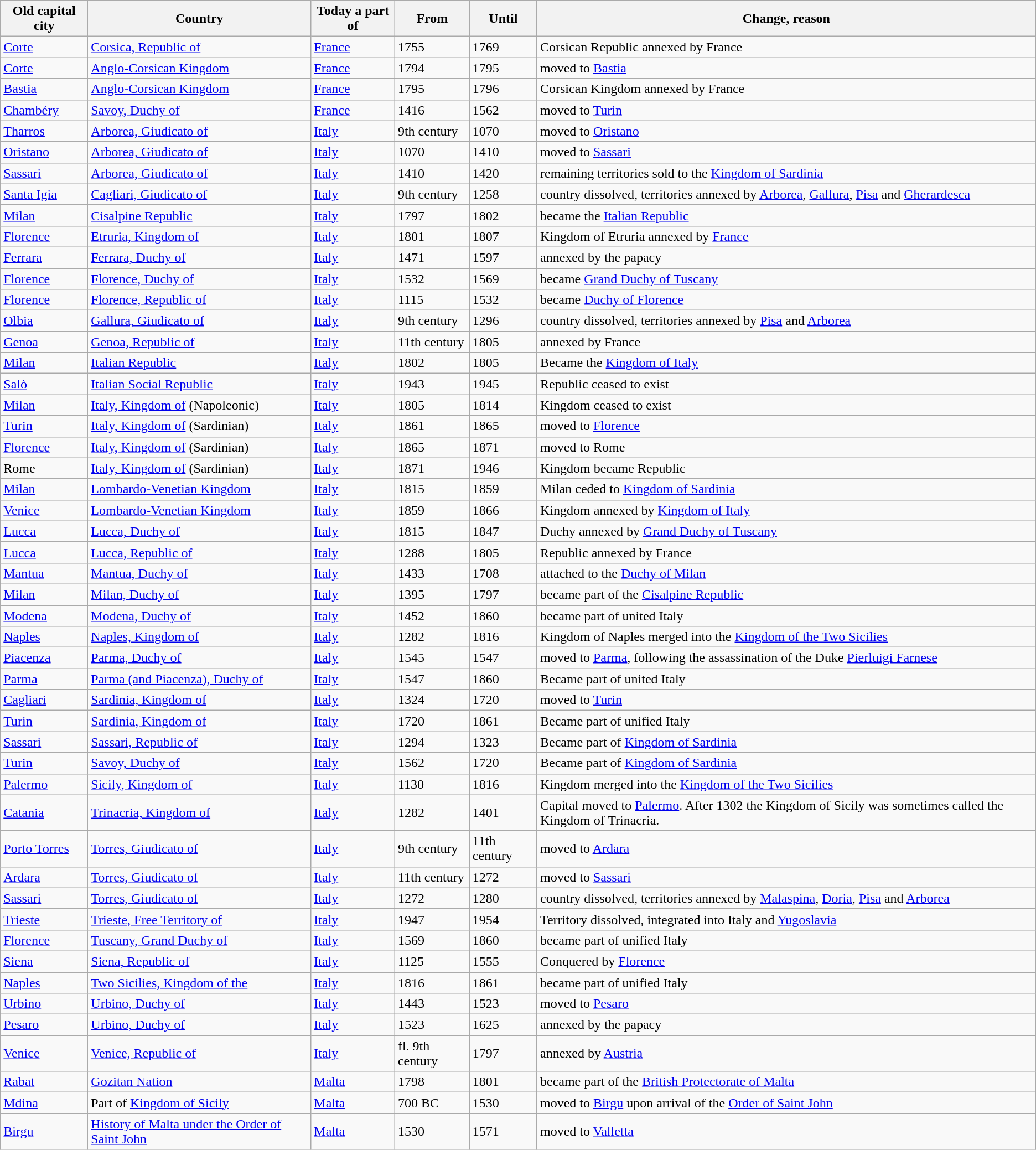<table class="wikitable sortable">
<tr>
<th>Old capital city</th>
<th>Country</th>
<th>Today a part of</th>
<th data-sort-type="number">From</th>
<th data-sort-type="number">Until</th>
<th>Change, reason</th>
</tr>
<tr>
<td><a href='#'>Corte</a></td>
<td><a href='#'>Corsica, Republic of</a></td>
<td><a href='#'>France</a></td>
<td>1755</td>
<td>1769</td>
<td>Corsican Republic annexed by France</td>
</tr>
<tr>
<td><a href='#'>Corte</a></td>
<td><a href='#'>Anglo-Corsican Kingdom</a></td>
<td><a href='#'>France</a></td>
<td>1794</td>
<td>1795</td>
<td>moved to <a href='#'>Bastia</a></td>
</tr>
<tr>
<td><a href='#'>Bastia</a></td>
<td><a href='#'>Anglo-Corsican Kingdom</a></td>
<td><a href='#'>France</a></td>
<td>1795</td>
<td>1796</td>
<td>Corsican Kingdom annexed by France</td>
</tr>
<tr>
<td><a href='#'>Chambéry</a></td>
<td><a href='#'>Savoy, Duchy of</a></td>
<td><a href='#'>France</a></td>
<td>1416</td>
<td>1562</td>
<td>moved to <a href='#'>Turin</a></td>
</tr>
<tr>
<td><a href='#'>Tharros</a></td>
<td><a href='#'>Arborea, Giudicato of</a></td>
<td><a href='#'>Italy</a></td>
<td data-sort-value="800">9th century</td>
<td>1070</td>
<td>moved to <a href='#'>Oristano</a></td>
</tr>
<tr>
<td><a href='#'>Oristano</a></td>
<td><a href='#'>Arborea, Giudicato of</a></td>
<td><a href='#'>Italy</a></td>
<td>1070</td>
<td>1410</td>
<td>moved to <a href='#'>Sassari</a></td>
</tr>
<tr>
<td><a href='#'>Sassari</a></td>
<td><a href='#'>Arborea, Giudicato of</a></td>
<td><a href='#'>Italy</a></td>
<td>1410</td>
<td>1420</td>
<td>remaining territories sold to the <a href='#'>Kingdom of Sardinia</a></td>
</tr>
<tr>
<td><a href='#'>Santa Igia</a></td>
<td><a href='#'>Cagliari, Giudicato of</a></td>
<td><a href='#'>Italy</a></td>
<td data-sort-value="800">9th century</td>
<td>1258</td>
<td>country dissolved, territories annexed by <a href='#'>Arborea</a>, <a href='#'>Gallura</a>, <a href='#'>Pisa</a> and <a href='#'>Gherardesca</a></td>
</tr>
<tr>
<td><a href='#'>Milan</a></td>
<td><a href='#'>Cisalpine Republic</a></td>
<td><a href='#'>Italy</a></td>
<td>1797</td>
<td>1802</td>
<td>became the <a href='#'>Italian Republic</a></td>
</tr>
<tr>
<td><a href='#'>Florence</a></td>
<td><a href='#'>Etruria, Kingdom of</a></td>
<td><a href='#'>Italy</a></td>
<td>1801</td>
<td>1807</td>
<td>Kingdom of Etruria annexed by <a href='#'>France</a></td>
</tr>
<tr>
<td><a href='#'>Ferrara</a></td>
<td><a href='#'>Ferrara, Duchy of</a></td>
<td><a href='#'>Italy</a></td>
<td>1471</td>
<td>1597</td>
<td>annexed by the papacy</td>
</tr>
<tr>
<td><a href='#'>Florence</a></td>
<td><a href='#'>Florence, Duchy of</a></td>
<td><a href='#'>Italy</a></td>
<td>1532</td>
<td>1569</td>
<td>became <a href='#'>Grand Duchy of Tuscany</a></td>
</tr>
<tr>
<td><a href='#'>Florence</a></td>
<td><a href='#'>Florence, Republic of</a></td>
<td><a href='#'>Italy</a></td>
<td>1115</td>
<td>1532</td>
<td>became <a href='#'>Duchy of Florence</a></td>
</tr>
<tr>
<td><a href='#'>Olbia</a></td>
<td><a href='#'>Gallura, Giudicato of</a></td>
<td><a href='#'>Italy</a></td>
<td data-sort-value="800">9th century</td>
<td>1296</td>
<td>country dissolved, territories annexed by <a href='#'>Pisa</a> and <a href='#'>Arborea</a></td>
</tr>
<tr>
<td><a href='#'>Genoa</a></td>
<td><a href='#'>Genoa, Republic of</a></td>
<td><a href='#'>Italy</a></td>
<td data-sort-value="1000">11th century</td>
<td>1805</td>
<td>annexed by France</td>
</tr>
<tr>
<td><a href='#'>Milan</a></td>
<td><a href='#'>Italian Republic</a></td>
<td><a href='#'>Italy</a></td>
<td>1802</td>
<td>1805</td>
<td>Became the <a href='#'>Kingdom of Italy</a></td>
</tr>
<tr>
<td><a href='#'>Salò</a></td>
<td><a href='#'>Italian Social Republic</a></td>
<td><a href='#'>Italy</a></td>
<td>1943</td>
<td>1945</td>
<td>Republic ceased to exist</td>
</tr>
<tr>
<td><a href='#'>Milan</a></td>
<td><a href='#'>Italy, Kingdom of</a> (Napoleonic)</td>
<td><a href='#'>Italy</a></td>
<td>1805</td>
<td>1814</td>
<td>Kingdom ceased to exist</td>
</tr>
<tr>
<td><a href='#'>Turin</a></td>
<td><a href='#'>Italy, Kingdom of</a> (Sardinian)</td>
<td><a href='#'>Italy</a></td>
<td>1861</td>
<td>1865</td>
<td>moved to <a href='#'>Florence</a></td>
</tr>
<tr>
<td><a href='#'>Florence</a></td>
<td><a href='#'>Italy, Kingdom of</a> (Sardinian)</td>
<td><a href='#'>Italy</a></td>
<td>1865</td>
<td>1871</td>
<td>moved to Rome</td>
</tr>
<tr>
<td>Rome</td>
<td><a href='#'>Italy, Kingdom of</a> (Sardinian)</td>
<td><a href='#'>Italy</a></td>
<td>1871</td>
<td>1946</td>
<td>Kingdom became Republic</td>
</tr>
<tr>
<td><a href='#'>Milan</a></td>
<td><a href='#'>Lombardo-Venetian Kingdom</a></td>
<td><a href='#'>Italy</a></td>
<td>1815</td>
<td>1859</td>
<td>Milan ceded to <a href='#'>Kingdom of Sardinia</a></td>
</tr>
<tr>
<td><a href='#'>Venice</a></td>
<td><a href='#'>Lombardo-Venetian Kingdom</a></td>
<td><a href='#'>Italy</a></td>
<td>1859</td>
<td>1866</td>
<td>Kingdom annexed by <a href='#'>Kingdom of Italy</a></td>
</tr>
<tr>
<td><a href='#'>Lucca</a></td>
<td><a href='#'>Lucca, Duchy of</a></td>
<td><a href='#'>Italy</a></td>
<td>1815</td>
<td>1847</td>
<td>Duchy annexed by <a href='#'>Grand Duchy of Tuscany</a></td>
</tr>
<tr>
<td><a href='#'>Lucca</a></td>
<td><a href='#'>Lucca, Republic of</a></td>
<td><a href='#'>Italy</a></td>
<td>1288</td>
<td>1805</td>
<td>Republic annexed by France</td>
</tr>
<tr>
<td><a href='#'>Mantua</a></td>
<td><a href='#'>Mantua, Duchy of</a></td>
<td><a href='#'>Italy</a></td>
<td>1433</td>
<td>1708</td>
<td>attached to the <a href='#'>Duchy of Milan</a></td>
</tr>
<tr>
<td><a href='#'>Milan</a></td>
<td><a href='#'>Milan, Duchy of</a></td>
<td><a href='#'>Italy</a></td>
<td>1395</td>
<td>1797</td>
<td>became part of the <a href='#'>Cisalpine Republic</a></td>
</tr>
<tr>
<td><a href='#'>Modena</a></td>
<td><a href='#'>Modena, Duchy of</a></td>
<td><a href='#'>Italy</a></td>
<td>1452</td>
<td>1860</td>
<td>became part of united Italy</td>
</tr>
<tr>
<td><a href='#'>Naples</a></td>
<td><a href='#'>Naples, Kingdom of</a></td>
<td><a href='#'>Italy</a></td>
<td>1282</td>
<td>1816</td>
<td>Kingdom of Naples merged into the <a href='#'>Kingdom of the Two Sicilies</a></td>
</tr>
<tr>
<td><a href='#'>Piacenza</a></td>
<td><a href='#'>Parma, Duchy of</a></td>
<td><a href='#'>Italy</a></td>
<td>1545</td>
<td>1547</td>
<td>moved to <a href='#'>Parma</a>, following the assassination of the Duke <a href='#'>Pierluigi Farnese</a></td>
</tr>
<tr>
<td><a href='#'>Parma</a></td>
<td><a href='#'>Parma (and Piacenza), Duchy of</a></td>
<td><a href='#'>Italy</a></td>
<td>1547</td>
<td>1860</td>
<td>Became part of united Italy</td>
</tr>
<tr>
<td><a href='#'>Cagliari</a></td>
<td><a href='#'>Sardinia, Kingdom of</a></td>
<td><a href='#'>Italy</a></td>
<td>1324</td>
<td>1720</td>
<td>moved to <a href='#'>Turin</a></td>
</tr>
<tr>
<td><a href='#'>Turin</a></td>
<td><a href='#'>Sardinia, Kingdom of</a></td>
<td><a href='#'>Italy</a></td>
<td>1720</td>
<td>1861</td>
<td>Became part of unified Italy</td>
</tr>
<tr>
<td><a href='#'>Sassari</a></td>
<td><a href='#'>Sassari, Republic of</a></td>
<td><a href='#'>Italy</a></td>
<td>1294</td>
<td>1323</td>
<td>Became part of <a href='#'>Kingdom of Sardinia</a></td>
</tr>
<tr>
<td><a href='#'>Turin</a></td>
<td><a href='#'>Savoy, Duchy of</a></td>
<td><a href='#'>Italy</a></td>
<td>1562</td>
<td>1720</td>
<td>Became part of <a href='#'>Kingdom of Sardinia</a></td>
</tr>
<tr>
<td><a href='#'>Palermo</a></td>
<td><a href='#'>Sicily, Kingdom of</a></td>
<td><a href='#'>Italy</a></td>
<td>1130</td>
<td>1816</td>
<td>Kingdom merged into the <a href='#'>Kingdom of the Two Sicilies</a></td>
</tr>
<tr>
<td><a href='#'>Catania</a></td>
<td><a href='#'>Trinacria, Kingdom of</a></td>
<td><a href='#'>Italy</a></td>
<td>1282</td>
<td>1401</td>
<td>Capital moved to <a href='#'>Palermo</a>. After 1302 the Kingdom of Sicily was sometimes called the Kingdom of Trinacria.</td>
</tr>
<tr>
<td><a href='#'>Porto Torres</a></td>
<td><a href='#'>Torres, Giudicato of</a></td>
<td><a href='#'>Italy</a></td>
<td data-sort-value="800">9th century</td>
<td data-sort-value="1000">11th century</td>
<td>moved to <a href='#'>Ardara</a></td>
</tr>
<tr>
<td><a href='#'>Ardara</a></td>
<td><a href='#'>Torres, Giudicato of</a></td>
<td><a href='#'>Italy</a></td>
<td data-sort-value="1000">11th century</td>
<td>1272</td>
<td>moved to <a href='#'>Sassari</a></td>
</tr>
<tr>
<td><a href='#'>Sassari</a></td>
<td><a href='#'>Torres, Giudicato of</a></td>
<td><a href='#'>Italy</a></td>
<td>1272</td>
<td>1280</td>
<td>country dissolved, territories annexed by <a href='#'>Malaspina</a>, <a href='#'>Doria</a>, <a href='#'>Pisa</a> and <a href='#'>Arborea</a></td>
</tr>
<tr>
<td><a href='#'>Trieste</a></td>
<td><a href='#'>Trieste, Free Territory of</a></td>
<td><a href='#'>Italy</a></td>
<td>1947</td>
<td>1954</td>
<td>Territory dissolved, integrated into Italy and <a href='#'>Yugoslavia</a></td>
</tr>
<tr>
<td><a href='#'>Florence</a></td>
<td><a href='#'>Tuscany, Grand Duchy of</a></td>
<td><a href='#'>Italy</a></td>
<td>1569</td>
<td>1860</td>
<td>became part of unified Italy</td>
</tr>
<tr>
<td><a href='#'>Siena</a></td>
<td><a href='#'>Siena, Republic of</a></td>
<td><a href='#'>Italy</a></td>
<td>1125</td>
<td>1555</td>
<td>Conquered by <a href='#'>Florence</a></td>
</tr>
<tr>
<td><a href='#'>Naples</a></td>
<td><a href='#'>Two Sicilies, Kingdom of the</a></td>
<td><a href='#'>Italy</a></td>
<td>1816</td>
<td>1861</td>
<td>became part of unified Italy</td>
</tr>
<tr>
<td><a href='#'>Urbino</a></td>
<td><a href='#'>Urbino, Duchy of</a></td>
<td><a href='#'>Italy</a></td>
<td>1443</td>
<td>1523</td>
<td>moved to <a href='#'>Pesaro</a></td>
</tr>
<tr>
<td><a href='#'>Pesaro</a></td>
<td><a href='#'>Urbino, Duchy of</a></td>
<td><a href='#'>Italy</a></td>
<td>1523</td>
<td>1625</td>
<td>annexed by the papacy</td>
</tr>
<tr>
<td><a href='#'>Venice</a></td>
<td><a href='#'>Venice, Republic of</a></td>
<td><a href='#'>Italy</a></td>
<td data-sort-value="800">fl. 9th century</td>
<td>1797</td>
<td>annexed by <a href='#'>Austria</a></td>
</tr>
<tr>
<td><a href='#'>Rabat</a></td>
<td><a href='#'>Gozitan Nation</a></td>
<td><a href='#'>Malta</a></td>
<td>1798</td>
<td>1801</td>
<td>became part of the <a href='#'>British Protectorate of Malta</a></td>
</tr>
<tr>
<td><a href='#'>Mdina</a></td>
<td>Part of <a href='#'>Kingdom of Sicily</a></td>
<td><a href='#'>Malta</a></td>
<td data-sort-value="-700">700 BC</td>
<td>1530</td>
<td>moved to <a href='#'>Birgu</a> upon arrival of the <a href='#'>Order of Saint John</a></td>
</tr>
<tr>
<td><a href='#'>Birgu</a></td>
<td><a href='#'>History of Malta under the Order of Saint John</a></td>
<td><a href='#'>Malta</a></td>
<td>1530</td>
<td>1571</td>
<td>moved to <a href='#'>Valletta</a></td>
</tr>
</table>
